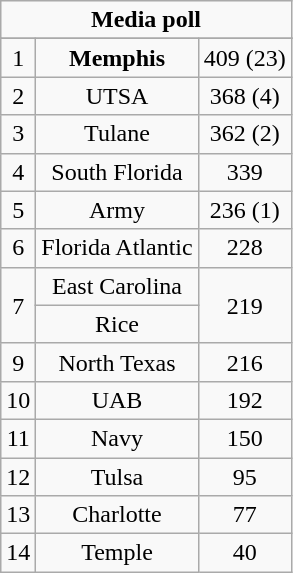<table class="wikitable">
<tr align="center">
<td align="center" Colspan="3"><strong>Media poll</strong></td>
</tr>
<tr align="center">
</tr>
<tr align="center">
<td>1</td>
<td><strong>Memphis</strong></td>
<td>409 (23)</td>
</tr>
<tr align="center">
<td>2</td>
<td>UTSA</td>
<td>368 (4)</td>
</tr>
<tr align="center">
<td>3</td>
<td>Tulane</td>
<td>362 (2)</td>
</tr>
<tr align="center">
<td>4</td>
<td>South Florida</td>
<td>339</td>
</tr>
<tr align="center">
<td>5</td>
<td>Army</td>
<td>236 (1)</td>
</tr>
<tr align="center">
<td>6</td>
<td>Florida Atlantic</td>
<td>228</td>
</tr>
<tr align="center">
<td rowspan="2">7</td>
<td>East Carolina</td>
<td rowspan="2">219</td>
</tr>
<tr align="center">
<td>Rice</td>
</tr>
<tr align="center">
<td>9</td>
<td>North Texas</td>
<td>216</td>
</tr>
<tr align="center">
<td>10</td>
<td>UAB</td>
<td>192</td>
</tr>
<tr align="center">
<td>11</td>
<td>Navy</td>
<td>150</td>
</tr>
<tr align="center">
<td>12</td>
<td>Tulsa</td>
<td>95</td>
</tr>
<tr align="center">
<td>13</td>
<td>Charlotte</td>
<td>77</td>
</tr>
<tr align="center">
<td>14</td>
<td>Temple</td>
<td>40</td>
</tr>
</table>
